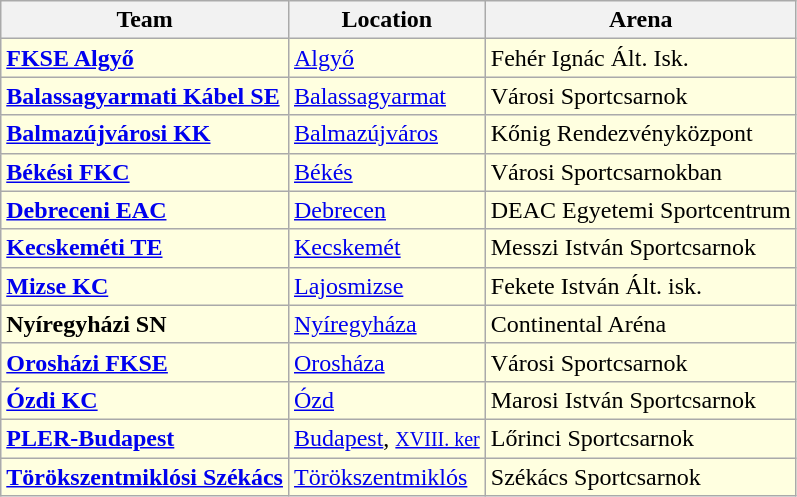<table class="wikitable sortable" style="text-align: left;">
<tr>
<th>Team</th>
<th>Location</th>
<th>Arena</th>
</tr>
<tr bgcolor=ffffe0>
<td><strong><a href='#'>FKSE Algyő</a></strong></td>
<td><a href='#'>Algyő</a></td>
<td>Fehér Ignác Ált. Isk.</td>
</tr>
<tr bgcolor=ffffe0>
<td><strong><a href='#'>Balassagyarmati Kábel SE</a></strong></td>
<td><a href='#'>Balassagyarmat</a></td>
<td>Városi Sportcsarnok</td>
</tr>
<tr bgcolor=ffffe0>
<td><strong><a href='#'>Balmazújvárosi KK</a></strong></td>
<td><a href='#'>Balmazújváros</a></td>
<td>Kőnig Rendezvényközpont</td>
</tr>
<tr bgcolor=ffffe0>
<td><strong><a href='#'>Békési FKC</a></strong></td>
<td><a href='#'>Békés</a></td>
<td>Városi Sportcsarnokban</td>
</tr>
<tr bgcolor=ffffe0>
<td><strong><a href='#'>Debreceni EAC</a></strong></td>
<td><a href='#'>Debrecen</a></td>
<td>DEAC Egyetemi Sportcentrum</td>
</tr>
<tr bgcolor=ffffe0>
<td><strong><a href='#'>Kecskeméti TE</a></strong></td>
<td><a href='#'>Kecskemét</a></td>
<td>Messzi István Sportcsarnok</td>
</tr>
<tr bgcolor=ffffe0>
<td><strong><a href='#'>Mizse KC</a></strong></td>
<td><a href='#'>Lajosmizse</a></td>
<td>Fekete István Ált. isk.</td>
</tr>
<tr bgcolor=ffffe0>
<td><strong>Nyíregyházi SN</strong></td>
<td><a href='#'>Nyíregyháza</a></td>
<td>Continental Aréna</td>
</tr>
<tr bgcolor=ffffe0>
<td><strong><a href='#'>Orosházi FKSE</a></strong></td>
<td><a href='#'>Orosháza</a></td>
<td>Városi Sportcsarnok</td>
</tr>
<tr bgcolor=ffffe0>
<td><strong><a href='#'>Ózdi KC</a></strong></td>
<td><a href='#'>Ózd</a></td>
<td>Marosi István Sportcsarnok</td>
</tr>
<tr bgcolor=ffffe0>
<td><strong><a href='#'>PLER-Budapest</a></strong></td>
<td><a href='#'>Budapest</a>, <small><a href='#'>XVIII. ker</a></small></td>
<td>Lőrinci Sportcsarnok</td>
</tr>
<tr bgcolor=ffffe0>
<td><strong><a href='#'>Törökszentmiklósi Székács</a></strong></td>
<td><a href='#'>Törökszentmiklós</a></td>
<td>Székács Sportcsarnok</td>
</tr>
</table>
